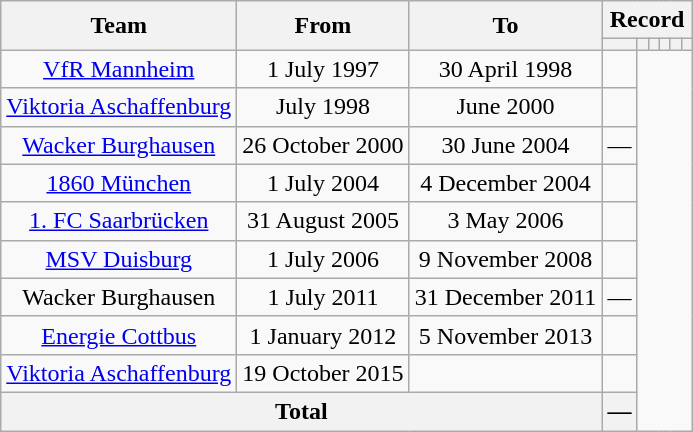<table class="wikitable" style="text-align: center">
<tr>
<th rowspan="2">Team</th>
<th rowspan="2">From</th>
<th rowspan="2">To</th>
<th colspan="6">Record</th>
</tr>
<tr>
<th></th>
<th></th>
<th></th>
<th></th>
<th></th>
<th></th>
</tr>
<tr>
<td><a href='#'>VfR Mannheim</a></td>
<td>1 July 1997</td>
<td>30 April 1998<br> </td>
<td></td>
</tr>
<tr>
<td><a href='#'>Viktoria Aschaffenburg</a></td>
<td>July 1998</td>
<td>June 2000<br></td>
<td></td>
</tr>
<tr>
<td><a href='#'>Wacker Burghausen</a></td>
<td>26 October 2000</td>
<td>30 June 2004<br></td>
<td>—</td>
</tr>
<tr>
<td><a href='#'>1860 München</a></td>
<td>1 July 2004</td>
<td>4 December 2004<br> </td>
<td></td>
</tr>
<tr>
<td><a href='#'>1. FC Saarbrücken</a></td>
<td>31 August 2005</td>
<td>3 May 2006<br> </td>
<td></td>
</tr>
<tr>
<td><a href='#'>MSV Duisburg</a></td>
<td>1 July 2006</td>
<td>9 November 2008<br></td>
<td></td>
</tr>
<tr>
<td>Wacker Burghausen</td>
<td>1 July 2011</td>
<td>31 December 2011<br></td>
<td>—</td>
</tr>
<tr>
<td><a href='#'>Energie Cottbus</a></td>
<td>1 January 2012</td>
<td>5 November 2013<br> </td>
<td></td>
</tr>
<tr>
<td><a href='#'>Viktoria Aschaffenburg</a></td>
<td>19 October 2015</td>
<td><br> </td>
<td></td>
</tr>
<tr>
<th colspan="3">Total<br></th>
<th>—</th>
</tr>
</table>
